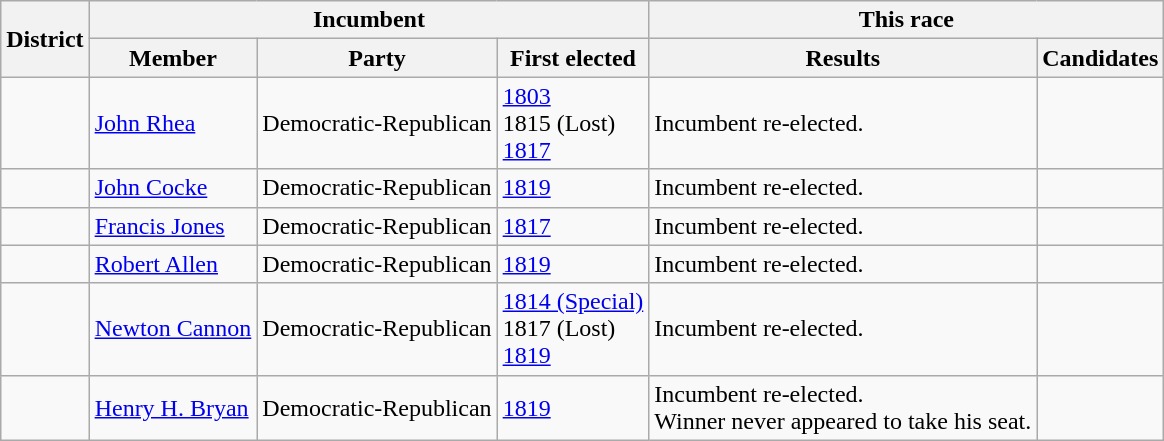<table class=wikitable>
<tr>
<th rowspan=2>District</th>
<th colspan=3>Incumbent</th>
<th colspan=2>This race</th>
</tr>
<tr>
<th>Member</th>
<th>Party</th>
<th>First elected</th>
<th>Results</th>
<th>Candidates</th>
</tr>
<tr>
<td></td>
<td><a href='#'>John Rhea</a></td>
<td>Democratic-Republican</td>
<td><a href='#'>1803</a><br>1815 (Lost)<br><a href='#'>1817</a></td>
<td>Incumbent re-elected.</td>
<td nowrap></td>
</tr>
<tr>
<td></td>
<td><a href='#'>John Cocke</a></td>
<td>Democratic-Republican</td>
<td><a href='#'>1819</a></td>
<td>Incumbent re-elected.</td>
<td nowrap></td>
</tr>
<tr>
<td></td>
<td><a href='#'>Francis Jones</a></td>
<td>Democratic-Republican</td>
<td><a href='#'>1817</a></td>
<td>Incumbent re-elected.</td>
<td nowrap></td>
</tr>
<tr>
<td></td>
<td><a href='#'>Robert Allen</a></td>
<td>Democratic-Republican</td>
<td><a href='#'>1819</a></td>
<td>Incumbent re-elected.</td>
<td nowrap></td>
</tr>
<tr>
<td></td>
<td><a href='#'>Newton Cannon</a></td>
<td>Democratic-Republican</td>
<td><a href='#'>1814 (Special)</a><br>1817 (Lost)<br><a href='#'>1819</a></td>
<td>Incumbent re-elected.</td>
<td nowrap></td>
</tr>
<tr>
<td></td>
<td><a href='#'>Henry H. Bryan</a></td>
<td>Democratic-Republican</td>
<td><a href='#'>1819</a></td>
<td>Incumbent re-elected.<br>Winner never appeared to take his seat.</td>
<td nowrap></td>
</tr>
</table>
